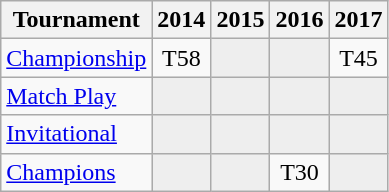<table class="wikitable" style="text-align:center;">
<tr>
<th>Tournament</th>
<th>2014</th>
<th>2015</th>
<th>2016</th>
<th>2017</th>
</tr>
<tr>
<td align="left"><a href='#'>Championship</a></td>
<td>T58</td>
<td style="background:#eeeeee;"></td>
<td style="background:#eeeeee;"></td>
<td>T45</td>
</tr>
<tr>
<td align="left"><a href='#'>Match Play</a></td>
<td style="background:#eeeeee;"></td>
<td style="background:#eeeeee;"></td>
<td style="background:#eeeeee;"></td>
<td style="background:#eeeeee;"></td>
</tr>
<tr>
<td align="left"><a href='#'>Invitational</a></td>
<td style="background:#eeeeee;"></td>
<td style="background:#eeeeee;"></td>
<td style="background:#eeeeee;"></td>
<td style="background:#eeeeee;"></td>
</tr>
<tr>
<td align="left"><a href='#'>Champions</a></td>
<td style="background:#eeeeee;"></td>
<td style="background:#eeeeee;"></td>
<td>T30</td>
<td style="background:#eeeeee;"></td>
</tr>
</table>
